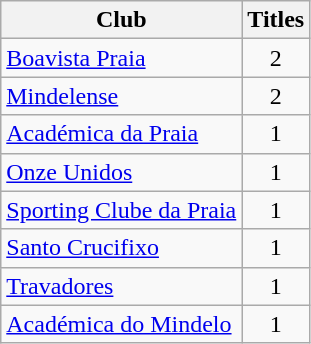<table class=wikitable>
<tr>
<th>Club</th>
<th>Titles</th>
</tr>
<tr>
<td><a href='#'>Boavista Praia</a></td>
<td align=center>2</td>
</tr>
<tr>
<td><a href='#'>Mindelense</a></td>
<td align=center>2</td>
</tr>
<tr>
<td><a href='#'>Académica da Praia</a></td>
<td align=center>1</td>
</tr>
<tr>
<td><a href='#'>Onze Unidos</a></td>
<td align=center>1</td>
</tr>
<tr>
<td><a href='#'>Sporting Clube da Praia</a></td>
<td align=center>1</td>
</tr>
<tr>
<td><a href='#'>Santo Crucifixo</a></td>
<td align=center>1</td>
</tr>
<tr>
<td><a href='#'>Travadores</a></td>
<td align=center>1</td>
</tr>
<tr>
<td><a href='#'>Académica do Mindelo</a></td>
<td align=center>1</td>
</tr>
</table>
